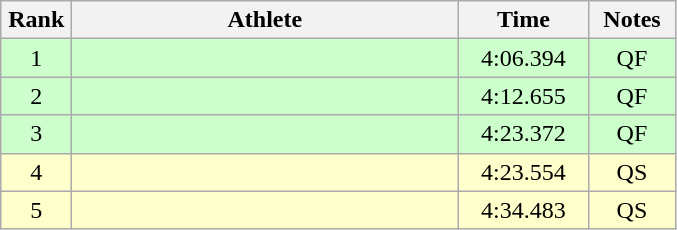<table class=wikitable style="text-align:center">
<tr>
<th width=40>Rank</th>
<th width=250>Athlete</th>
<th width=80>Time</th>
<th width=50>Notes</th>
</tr>
<tr bgcolor="ccffcc">
<td>1</td>
<td align=left></td>
<td>4:06.394</td>
<td>QF</td>
</tr>
<tr bgcolor="ccffcc">
<td>2</td>
<td align=left></td>
<td>4:12.655</td>
<td>QF</td>
</tr>
<tr bgcolor="ccffcc">
<td>3</td>
<td align=left></td>
<td>4:23.372</td>
<td>QF</td>
</tr>
<tr bgcolor="#ffffcc">
<td>4</td>
<td align=left></td>
<td>4:23.554</td>
<td>QS</td>
</tr>
<tr bgcolor="#ffffcc">
<td>5</td>
<td align=left></td>
<td>4:34.483</td>
<td>QS</td>
</tr>
</table>
